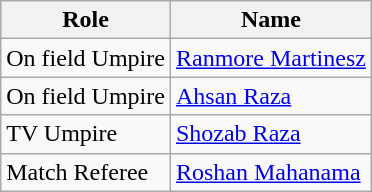<table class="wikitable">
<tr>
<th>Role</th>
<th>Name</th>
</tr>
<tr>
<td>On field Umpire</td>
<td> <a href='#'>Ranmore Martinesz</a></td>
</tr>
<tr>
<td>On field Umpire</td>
<td> <a href='#'>Ahsan Raza</a></td>
</tr>
<tr>
<td>TV Umpire</td>
<td> <a href='#'>Shozab Raza</a></td>
</tr>
<tr>
<td>Match Referee</td>
<td> <a href='#'>Roshan Mahanama</a></td>
</tr>
</table>
